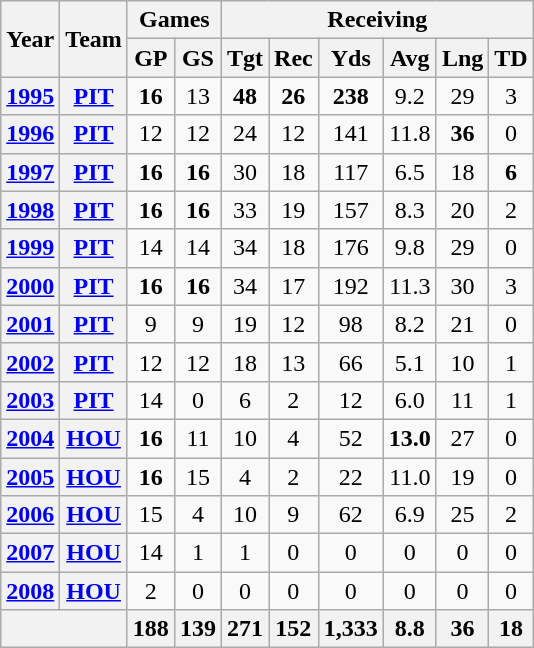<table class="wikitable" style="text-align:center">
<tr>
<th rowspan="2">Year</th>
<th rowspan="2">Team</th>
<th colspan="2">Games</th>
<th colspan="6">Receiving</th>
</tr>
<tr>
<th>GP</th>
<th>GS</th>
<th>Tgt</th>
<th>Rec</th>
<th>Yds</th>
<th>Avg</th>
<th>Lng</th>
<th>TD</th>
</tr>
<tr>
<th><a href='#'>1995</a></th>
<th><a href='#'>PIT</a></th>
<td><strong>16</strong></td>
<td>13</td>
<td><strong>48</strong></td>
<td><strong>26</strong></td>
<td><strong>238</strong></td>
<td>9.2</td>
<td>29</td>
<td>3</td>
</tr>
<tr>
<th><a href='#'>1996</a></th>
<th><a href='#'>PIT</a></th>
<td>12</td>
<td>12</td>
<td>24</td>
<td>12</td>
<td>141</td>
<td>11.8</td>
<td><strong>36</strong></td>
<td>0</td>
</tr>
<tr>
<th><a href='#'>1997</a></th>
<th><a href='#'>PIT</a></th>
<td><strong>16</strong></td>
<td><strong>16</strong></td>
<td>30</td>
<td>18</td>
<td>117</td>
<td>6.5</td>
<td>18</td>
<td><strong>6</strong></td>
</tr>
<tr>
<th><a href='#'>1998</a></th>
<th><a href='#'>PIT</a></th>
<td><strong>16</strong></td>
<td><strong>16</strong></td>
<td>33</td>
<td>19</td>
<td>157</td>
<td>8.3</td>
<td>20</td>
<td>2</td>
</tr>
<tr>
<th><a href='#'>1999</a></th>
<th><a href='#'>PIT</a></th>
<td>14</td>
<td>14</td>
<td>34</td>
<td>18</td>
<td>176</td>
<td>9.8</td>
<td>29</td>
<td>0</td>
</tr>
<tr>
<th><a href='#'>2000</a></th>
<th><a href='#'>PIT</a></th>
<td><strong>16</strong></td>
<td><strong>16</strong></td>
<td>34</td>
<td>17</td>
<td>192</td>
<td>11.3</td>
<td>30</td>
<td>3</td>
</tr>
<tr>
<th><a href='#'>2001</a></th>
<th><a href='#'>PIT</a></th>
<td>9</td>
<td>9</td>
<td>19</td>
<td>12</td>
<td>98</td>
<td>8.2</td>
<td>21</td>
<td>0</td>
</tr>
<tr>
<th><a href='#'>2002</a></th>
<th><a href='#'>PIT</a></th>
<td>12</td>
<td>12</td>
<td>18</td>
<td>13</td>
<td>66</td>
<td>5.1</td>
<td>10</td>
<td>1</td>
</tr>
<tr>
<th><a href='#'>2003</a></th>
<th><a href='#'>PIT</a></th>
<td>14</td>
<td>0</td>
<td>6</td>
<td>2</td>
<td>12</td>
<td>6.0</td>
<td>11</td>
<td>1</td>
</tr>
<tr>
<th><a href='#'>2004</a></th>
<th><a href='#'>HOU</a></th>
<td><strong>16</strong></td>
<td>11</td>
<td>10</td>
<td>4</td>
<td>52</td>
<td><strong>13.0</strong></td>
<td>27</td>
<td>0</td>
</tr>
<tr>
<th><a href='#'>2005</a></th>
<th><a href='#'>HOU</a></th>
<td><strong>16</strong></td>
<td>15</td>
<td>4</td>
<td>2</td>
<td>22</td>
<td>11.0</td>
<td>19</td>
<td>0</td>
</tr>
<tr>
<th><a href='#'>2006</a></th>
<th><a href='#'>HOU</a></th>
<td>15</td>
<td>4</td>
<td>10</td>
<td>9</td>
<td>62</td>
<td>6.9</td>
<td>25</td>
<td>2</td>
</tr>
<tr>
<th><a href='#'>2007</a></th>
<th><a href='#'>HOU</a></th>
<td>14</td>
<td>1</td>
<td>1</td>
<td>0</td>
<td>0</td>
<td>0</td>
<td>0</td>
<td>0</td>
</tr>
<tr>
<th><a href='#'>2008</a></th>
<th><a href='#'>HOU</a></th>
<td>2</td>
<td>0</td>
<td>0</td>
<td>0</td>
<td>0</td>
<td>0</td>
<td>0</td>
<td>0</td>
</tr>
<tr>
<th colspan="2"></th>
<th>188</th>
<th>139</th>
<th>271</th>
<th>152</th>
<th>1,333</th>
<th>8.8</th>
<th>36</th>
<th>18</th>
</tr>
</table>
